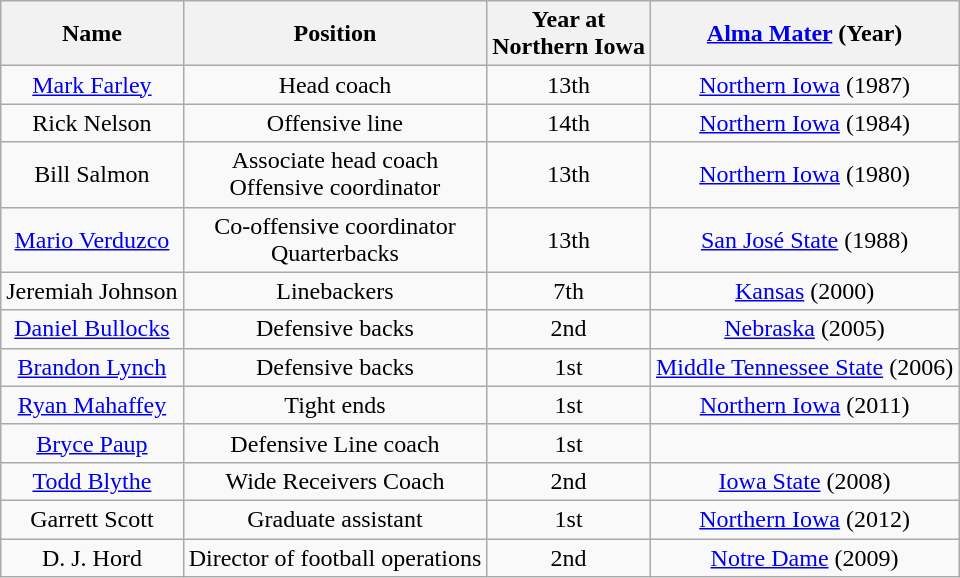<table class="wikitable">
<tr>
<th>Name</th>
<th>Position</th>
<th>Year at<br>Northern Iowa</th>
<th><a href='#'>Alma Mater</a> (Year)</th>
</tr>
<tr align="center">
<td><a href='#'>Mark Farley</a></td>
<td>Head coach</td>
<td>13th</td>
<td><a href='#'>Northern Iowa</a> (1987)</td>
</tr>
<tr align="center">
<td>Rick Nelson</td>
<td>Offensive line</td>
<td>14th</td>
<td><a href='#'>Northern Iowa</a> (1984)</td>
</tr>
<tr align="center">
<td>Bill Salmon</td>
<td>Associate head coach<br>Offensive coordinator</td>
<td>13th</td>
<td><a href='#'>Northern Iowa</a> (1980)</td>
</tr>
<tr align="center">
<td><a href='#'>Mario Verduzco</a></td>
<td>Co-offensive coordinator<br>Quarterbacks</td>
<td>13th</td>
<td><a href='#'>San José State</a> (1988)</td>
</tr>
<tr align="center">
<td>Jeremiah Johnson</td>
<td>Linebackers</td>
<td>7th</td>
<td><a href='#'>Kansas</a> (2000)</td>
</tr>
<tr align="center">
<td><a href='#'>Daniel Bullocks</a></td>
<td>Defensive backs</td>
<td>2nd</td>
<td><a href='#'>Nebraska</a> (2005)</td>
</tr>
<tr align="center">
<td><a href='#'>Brandon Lynch</a></td>
<td>Defensive backs</td>
<td>1st</td>
<td><a href='#'>Middle Tennessee State</a> (2006)</td>
</tr>
<tr align="center">
<td><a href='#'>Ryan Mahaffey</a></td>
<td>Tight ends</td>
<td>1st</td>
<td><a href='#'>Northern Iowa</a> (2011)</td>
</tr>
<tr align="center">
<td><a href='#'>Bryce Paup</a></td>
<td>Defensive Line coach</td>
<td>1st</td>
<td></td>
</tr>
<tr align="center">
<td><a href='#'>Todd Blythe</a></td>
<td>Wide Receivers Coach</td>
<td>2nd</td>
<td><a href='#'>Iowa State</a> (2008)</td>
</tr>
<tr align="center">
<td>Garrett Scott</td>
<td>Graduate assistant</td>
<td>1st</td>
<td><a href='#'>Northern Iowa</a> (2012)</td>
</tr>
<tr align="center">
<td>D. J. Hord</td>
<td>Director of football operations</td>
<td>2nd</td>
<td><a href='#'>Notre Dame</a> (2009)</td>
</tr>
</table>
